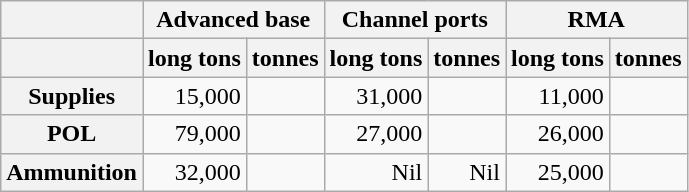<table class="wikitable sortable floatright">
<tr>
<th scope="col"></th>
<th scope="col" colspan=2>Advanced base</th>
<th scope="col" colspan=2>Channel ports</th>
<th scope="col" colspan=2>RMA</th>
</tr>
<tr>
<th></th>
<th>long tons</th>
<th>tonnes</th>
<th>long tons</th>
<th>tonnes</th>
<th>long tons</th>
<th>tonnes</th>
</tr>
<tr>
<th scope="row">Supplies</th>
<td align=right>15,000</td>
<td align=right></td>
<td align=right>31,000</td>
<td align=right></td>
<td align=right>11,000</td>
<td align=right></td>
</tr>
<tr>
<th scope="row">POL</th>
<td align=right>79,000</td>
<td align=right></td>
<td align=right>27,000</td>
<td align=right></td>
<td align=right>26,000</td>
<td align=right></td>
</tr>
<tr>
<th scope="row">Ammunition</th>
<td align=right>32,000</td>
<td align=right></td>
<td align=right>Nil</td>
<td align=right>Nil</td>
<td align=right>25,000</td>
<td align=right></td>
</tr>
</table>
